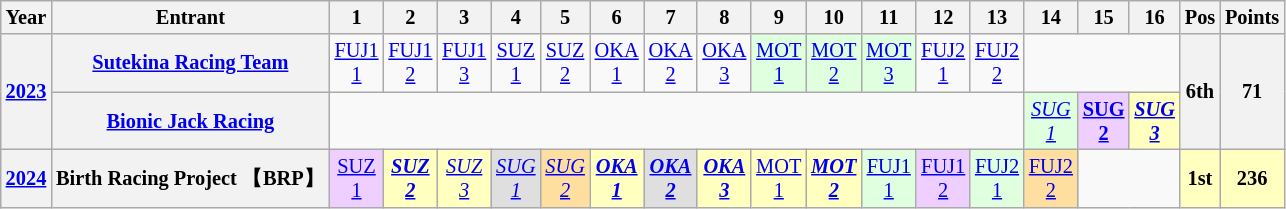<table class="wikitable" style="text-align:center; font-size:85%">
<tr>
<th>Year</th>
<th>Entrant</th>
<th>1</th>
<th>2</th>
<th>3</th>
<th>4</th>
<th>5</th>
<th>6</th>
<th>7</th>
<th>8</th>
<th>9</th>
<th>10</th>
<th>11</th>
<th>12</th>
<th>13</th>
<th>14</th>
<th>15</th>
<th>16</th>
<th>Pos</th>
<th>Points</th>
</tr>
<tr>
<th rowspan="2"><a href='#'>2023</a></th>
<th nowrap><a href='#'>Sutekina Racing Team</a></th>
<td style="background:#;"><a href='#'>FUJ1<br>1</a></td>
<td style="background:#;"><a href='#'>FUJ1<br>2</a></td>
<td style="background:#;"><a href='#'>FUJ1<br>3</a></td>
<td style="background:#;"><a href='#'>SUZ<br>1</a></td>
<td style="background:#;"><a href='#'>SUZ<br>2</a></td>
<td style="background:#;"><a href='#'>OKA<br>1</a></td>
<td style="background:#;"><a href='#'>OKA<br>2</a></td>
<td style="background:#;"><a href='#'>OKA<br>3</a></td>
<td style="background:#DFFFDF;"><a href='#'>MOT<br>1</a><br></td>
<td style="background:#DFFFDF;"><a href='#'>MOT<br>2</a><br></td>
<td style="background:#DFFFDF;"><a href='#'>MOT<br>3</a><br></td>
<td style="background:#"><a href='#'>FUJ2<br>1</a></td>
<td style="background:#"><a href='#'>FUJ2<br>2</a></td>
<td colspan=3></td>
<th rowspan="2">6th</th>
<th rowspan="2">71</th>
</tr>
<tr>
<th nowrap><a href='#'>Bionic Jack Racing</a></th>
<td colspan=13></td>
<td style="background:#DFFFDF;"><em><a href='#'>SUG<br>1</a></em><br></td>
<td style="background:#EFCFFF;"><strong><a href='#'>SUG<br>2</a></strong><br></td>
<td style="background:#FFFFBF;"><strong><em><a href='#'>SUG<br>3</a></em></strong><br></td>
</tr>
<tr>
<th><a href='#'>2024</a></th>
<th nowrap>Birth Racing Project 【BRP】</th>
<td style="background:#EFCFFF;"><a href='#'>SUZ<br>1</a><br></td>
<td style="background:#FFFFBF;"><strong><em><a href='#'>SUZ<br>2</a></em></strong><br></td>
<td style="background:#FFFFBF;"><em><a href='#'>SUZ<br>3</a></em><br></td>
<td style="background:#DFDFDF;"><em><a href='#'>SUG<br>1</a></em><br></td>
<td style="background:#FFDF9F;"><em><a href='#'>SUG<br>2</a></em><br></td>
<td style="background:#FFFFBF;"><strong><em><a href='#'>OKA<br>1</a></em></strong><br></td>
<td style="background:#DFDFDF;"><strong><em><a href='#'>OKA<br>2</a></em></strong><br></td>
<td style="background:#FFFFBF;"><strong><em><a href='#'>OKA<br>3</a></em></strong><br></td>
<td style="background:#FFFFBF;"><a href='#'>MOT<br>1</a><br></td>
<td style="background:#FFFFBF;"><strong><em><a href='#'>MOT<br>2</a></em></strong><br></td>
<td style="background:#DFFFDF;"><a href='#'>FUJ1<br>1</a><br></td>
<td style="background:#EFCFFF;"><a href='#'>FUJ1<br>2</a><br></td>
<td style="background:#DFFFDF;"><a href='#'>FUJ2<br>1</a><br></td>
<td style="background:#FFDF9F;"><a href='#'>FUJ2<br>2</a><br></td>
<td colspan=2></td>
<th style="background:#FFFFBF;">1st</th>
<th style="background:#FFFFBF;">236</th>
</tr>
</table>
